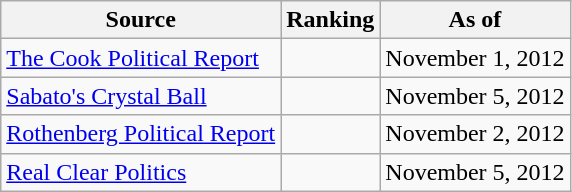<table class="wikitable" style="text-align:center">
<tr>
<th>Source</th>
<th>Ranking</th>
<th>As of</th>
</tr>
<tr>
<td align=left><a href='#'>The Cook Political Report</a></td>
<td></td>
<td>November 1, 2012</td>
</tr>
<tr>
<td align=left><a href='#'>Sabato's Crystal Ball</a></td>
<td></td>
<td>November 5, 2012</td>
</tr>
<tr>
<td align=left><a href='#'>Rothenberg Political Report</a></td>
<td></td>
<td>November 2, 2012</td>
</tr>
<tr>
<td align=left><a href='#'>Real Clear Politics</a></td>
<td></td>
<td>November 5, 2012</td>
</tr>
</table>
